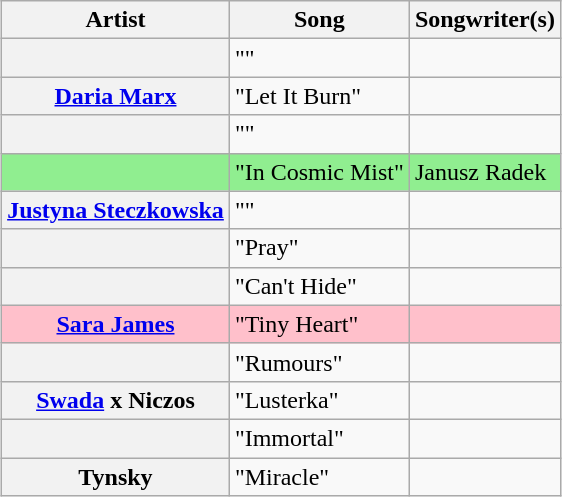<table class="wikitable sortable plainrowheaders" style="margin: 1em auto 1em auto">
<tr>
<th>Artist</th>
<th>Song</th>
<th class="unsortable">Songwriter(s)</th>
</tr>
<tr>
<th scope="row"></th>
<td>""</td>
<td></td>
</tr>
<tr>
<th scope="row"><a href='#'>Daria Marx</a></th>
<td>"Let It Burn"</td>
<td></td>
</tr>
<tr>
<th scope="row"></th>
<td>""</td>
<td></td>
</tr>
<tr style="background:#90EE90;">
<th scope="row" style="background:#90EE90;"></th>
<td>"In Cosmic Mist"</td>
<td>Janusz Radek</td>
</tr>
<tr>
<th scope="row"><a href='#'>Justyna Steczkowska</a></th>
<td>""</td>
<td></td>
</tr>
<tr>
<th scope="row"></th>
<td>"Pray"</td>
<td></td>
</tr>
<tr>
<th scope="row"></th>
<td>"Can't Hide"</td>
<td></td>
</tr>
<tr style="background:#FFC0CB;">
<th scope="row" style="background:#FFC0CB;"><a href='#'>Sara James</a></th>
<td>"Tiny Heart"</td>
<td></td>
</tr>
<tr>
<th scope="row"></th>
<td>"Rumours"</td>
<td></td>
</tr>
<tr>
<th scope="row"><a href='#'>Swada</a> x Niczos</th>
<td>"Lusterka"</td>
<td></td>
</tr>
<tr>
<th scope="row"></th>
<td>"Immortal"</td>
<td></td>
</tr>
<tr>
<th scope="row">Tynsky</th>
<td>"Miracle"</td>
<td></td>
</tr>
</table>
